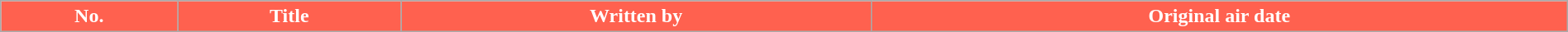<table class="wikitable plainrowheaders" border="1" style="width:100%;">
<tr style="color:#fff;">
<th style="background:#FF614F">No.</th>
<th style="background:#FF614F">Title</th>
<th style="background:#FF614F">Written by</th>
<th style="background:#FF614F">Original air date<br>



</th>
</tr>
</table>
